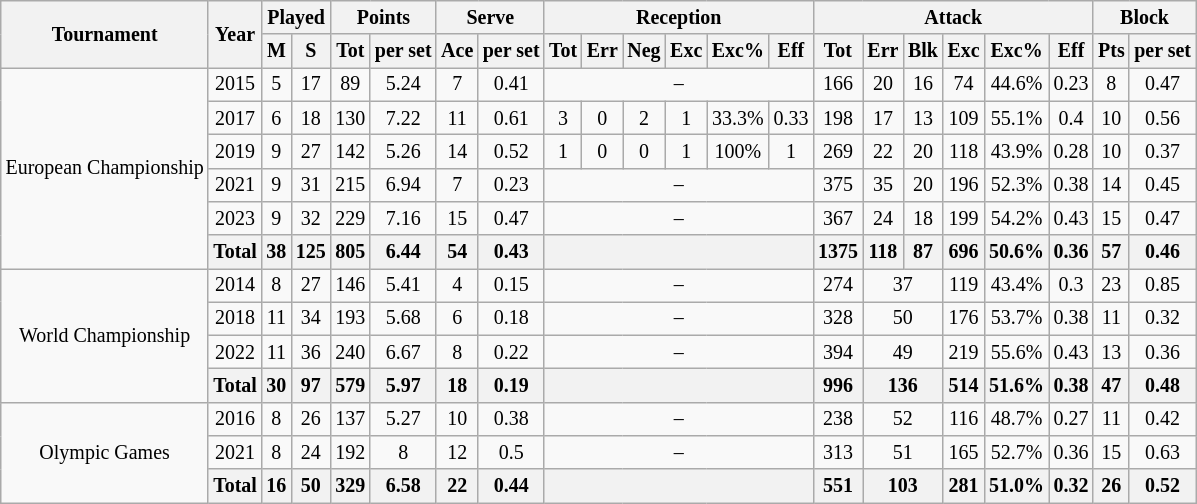<table class="wikitable" style="text-align:center; font-size:smaller">
<tr>
<th rowspan="2">Tournament</th>
<th rowspan="2">Year</th>
<th colspan="2">Played</th>
<th colspan="2">Points</th>
<th colspan="2">Serve</th>
<th colspan="6">Reception</th>
<th colspan="6">Attack</th>
<th colspan="2">Block</th>
</tr>
<tr>
<th>M</th>
<th>S</th>
<th>Tot</th>
<th>per set</th>
<th>Ace</th>
<th>per set</th>
<th>Tot</th>
<th>Err</th>
<th>Neg</th>
<th>Exc</th>
<th>Exc%</th>
<th>Eff</th>
<th>Tot</th>
<th>Err</th>
<th>Blk</th>
<th>Exc</th>
<th>Exc%</th>
<th>Eff</th>
<th>Pts</th>
<th>per set</th>
</tr>
<tr>
<td rowspan="6">European Championship</td>
<td>2015</td>
<td>5</td>
<td>17</td>
<td>89</td>
<td>5.24</td>
<td>7</td>
<td>0.41</td>
<td colspan="6">–</td>
<td>166</td>
<td>20</td>
<td>16</td>
<td>74</td>
<td>44.6%</td>
<td>0.23</td>
<td>8</td>
<td>0.47</td>
</tr>
<tr>
<td>2017</td>
<td>6</td>
<td>18</td>
<td>130</td>
<td>7.22</td>
<td>11</td>
<td>0.61</td>
<td>3</td>
<td>0</td>
<td>2</td>
<td>1</td>
<td>33.3%</td>
<td>0.33</td>
<td>198</td>
<td>17</td>
<td>13</td>
<td>109</td>
<td>55.1%</td>
<td>0.4</td>
<td>10</td>
<td>0.56</td>
</tr>
<tr>
<td>2019</td>
<td>9</td>
<td>27</td>
<td>142</td>
<td>5.26</td>
<td>14</td>
<td>0.52</td>
<td>1</td>
<td>0</td>
<td>0</td>
<td>1</td>
<td>100%</td>
<td>1</td>
<td>269</td>
<td>22</td>
<td>20</td>
<td>118</td>
<td>43.9%</td>
<td>0.28</td>
<td>10</td>
<td>0.37</td>
</tr>
<tr>
<td>2021</td>
<td>9</td>
<td>31</td>
<td>215</td>
<td>6.94</td>
<td>7</td>
<td>0.23</td>
<td colspan="6">–</td>
<td>375</td>
<td>35</td>
<td>20</td>
<td>196</td>
<td>52.3%</td>
<td>0.38</td>
<td>14</td>
<td>0.45</td>
</tr>
<tr>
<td>2023</td>
<td>9</td>
<td>32</td>
<td>229</td>
<td>7.16</td>
<td>15</td>
<td>0.47</td>
<td colspan="6">–</td>
<td>367</td>
<td>24</td>
<td>18</td>
<td>199</td>
<td>54.2%</td>
<td>0.43</td>
<td>15</td>
<td>0.47</td>
</tr>
<tr>
<th>Total</th>
<th>38</th>
<th>125</th>
<th>805</th>
<th>6.44</th>
<th>54</th>
<th>0.43</th>
<th colspan="6"></th>
<th>1375</th>
<th>118</th>
<th>87</th>
<th>696</th>
<th>50.6%</th>
<th>0.36</th>
<th>57</th>
<th>0.46</th>
</tr>
<tr>
<td rowspan="4">World Championship</td>
<td>2014</td>
<td>8</td>
<td>27</td>
<td>146</td>
<td>5.41</td>
<td>4</td>
<td>0.15</td>
<td colspan="6">–</td>
<td>274</td>
<td colspan="2">37</td>
<td>119</td>
<td>43.4%</td>
<td>0.3</td>
<td>23</td>
<td>0.85</td>
</tr>
<tr>
<td>2018</td>
<td>11</td>
<td>34</td>
<td>193</td>
<td>5.68</td>
<td>6</td>
<td>0.18</td>
<td colspan="6">–</td>
<td>328</td>
<td colspan="2">50</td>
<td>176</td>
<td>53.7%</td>
<td>0.38</td>
<td>11</td>
<td>0.32</td>
</tr>
<tr>
<td>2022</td>
<td>11</td>
<td>36</td>
<td>240</td>
<td>6.67</td>
<td>8</td>
<td>0.22</td>
<td colspan="6">–</td>
<td>394</td>
<td colspan="2">49</td>
<td>219</td>
<td>55.6%</td>
<td>0.43</td>
<td>13</td>
<td>0.36</td>
</tr>
<tr>
<th>Total</th>
<th>30</th>
<th>97</th>
<th>579</th>
<th>5.97</th>
<th>18</th>
<th>0.19</th>
<th colspan="6"></th>
<th>996</th>
<th colspan="2">136</th>
<th>514</th>
<th>51.6%</th>
<th>0.38</th>
<th>47</th>
<th>0.48</th>
</tr>
<tr>
<td rowspan="3">Olympic Games</td>
<td>2016</td>
<td>8</td>
<td>26</td>
<td>137</td>
<td>5.27</td>
<td>10</td>
<td>0.38</td>
<td colspan="6">–</td>
<td>238</td>
<td colspan="2">52</td>
<td>116</td>
<td>48.7%</td>
<td>0.27</td>
<td>11</td>
<td>0.42</td>
</tr>
<tr>
<td>2021</td>
<td>8</td>
<td>24</td>
<td>192</td>
<td>8</td>
<td>12</td>
<td>0.5</td>
<td colspan="6">–</td>
<td>313</td>
<td colspan="2">51</td>
<td>165</td>
<td>52.7%</td>
<td>0.36</td>
<td>15</td>
<td>0.63</td>
</tr>
<tr>
<th>Total</th>
<th>16</th>
<th>50</th>
<th>329</th>
<th>6.58</th>
<th>22</th>
<th>0.44</th>
<th colspan="6"></th>
<th>551</th>
<th colspan="2">103</th>
<th>281</th>
<th>51.0%</th>
<th>0.32</th>
<th>26</th>
<th>0.52</th>
</tr>
</table>
